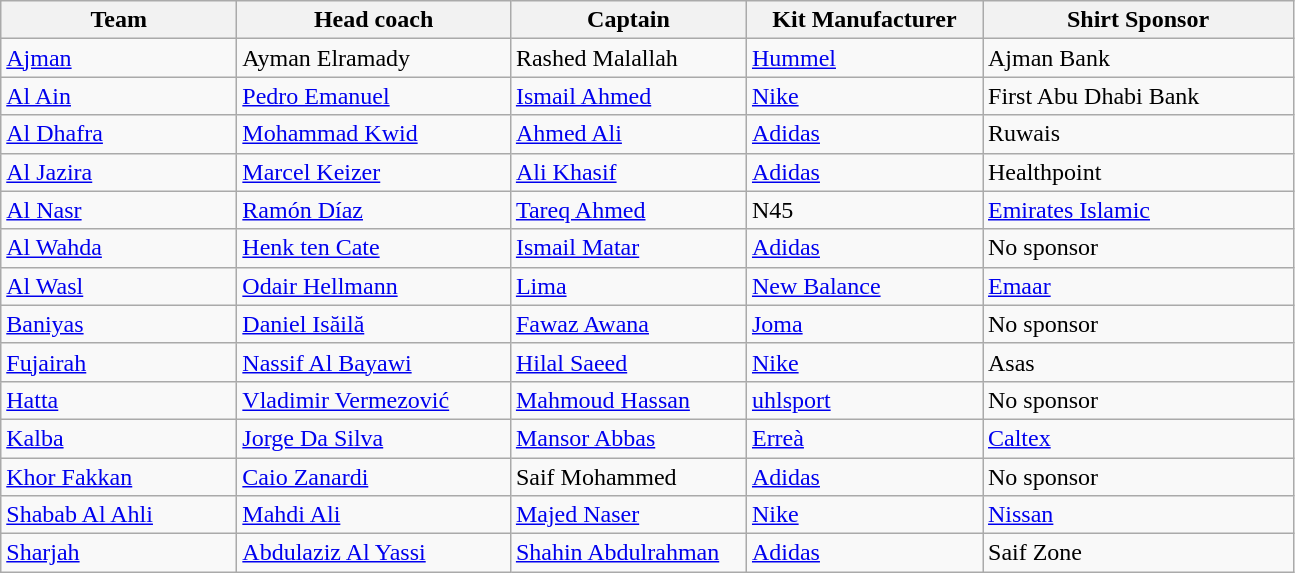<table class="wikitable sortable" style="text-align: left;">
<tr>
<th width="150">Team</th>
<th width="175">Head coach</th>
<th width="150">Captain</th>
<th width="150">Kit Manufacturer</th>
<th width="200">Shirt Sponsor</th>
</tr>
<tr>
<td><a href='#'>Ajman</a></td>
<td> Ayman Elramady</td>
<td> Rashed Malallah</td>
<td><a href='#'>Hummel</a></td>
<td>Ajman Bank</td>
</tr>
<tr>
<td><a href='#'>Al Ain</a></td>
<td> <a href='#'>Pedro Emanuel</a></td>
<td> <a href='#'>Ismail Ahmed</a></td>
<td><a href='#'>Nike</a></td>
<td>First Abu Dhabi Bank</td>
</tr>
<tr>
<td><a href='#'>Al Dhafra</a></td>
<td> <a href='#'>Mohammad Kwid</a></td>
<td> <a href='#'>Ahmed Ali</a></td>
<td><a href='#'>Adidas</a></td>
<td>Ruwais</td>
</tr>
<tr>
<td><a href='#'>Al Jazira</a></td>
<td> <a href='#'>Marcel Keizer</a></td>
<td> <a href='#'>Ali Khasif</a></td>
<td><a href='#'>Adidas</a></td>
<td>Healthpoint</td>
</tr>
<tr>
<td><a href='#'>Al Nasr</a></td>
<td> <a href='#'>Ramón Díaz</a></td>
<td> <a href='#'>Tareq Ahmed</a></td>
<td>N45</td>
<td><a href='#'>Emirates Islamic</a></td>
</tr>
<tr>
<td><a href='#'>Al Wahda</a></td>
<td> <a href='#'>Henk ten Cate</a></td>
<td> <a href='#'>Ismail Matar</a></td>
<td><a href='#'>Adidas</a></td>
<td>No sponsor</td>
</tr>
<tr>
<td><a href='#'>Al Wasl</a></td>
<td> <a href='#'>Odair Hellmann</a></td>
<td> <a href='#'>Lima</a></td>
<td><a href='#'>New Balance</a></td>
<td><a href='#'>Emaar</a></td>
</tr>
<tr>
<td><a href='#'>Baniyas</a></td>
<td> <a href='#'>Daniel Isăilă</a></td>
<td> <a href='#'>Fawaz Awana</a></td>
<td><a href='#'>Joma</a></td>
<td>No sponsor</td>
</tr>
<tr>
<td><a href='#'>Fujairah</a></td>
<td> <a href='#'>Nassif Al Bayawi</a></td>
<td> <a href='#'>Hilal Saeed</a></td>
<td><a href='#'>Nike</a></td>
<td>Asas</td>
</tr>
<tr>
<td><a href='#'>Hatta</a></td>
<td> <a href='#'>Vladimir Vermezović</a></td>
<td> <a href='#'>Mahmoud Hassan</a></td>
<td><a href='#'>uhlsport</a></td>
<td>No sponsor</td>
</tr>
<tr>
<td><a href='#'>Kalba</a></td>
<td> <a href='#'>Jorge Da Silva</a></td>
<td> <a href='#'>Mansor Abbas</a></td>
<td><a href='#'>Erreà</a></td>
<td><a href='#'>Caltex</a></td>
</tr>
<tr>
<td><a href='#'>Khor Fakkan</a></td>
<td> <a href='#'>Caio Zanardi</a></td>
<td> Saif Mohammed</td>
<td><a href='#'>Adidas</a></td>
<td>No sponsor</td>
</tr>
<tr>
<td><a href='#'>Shabab Al Ahli</a></td>
<td> <a href='#'>Mahdi Ali</a></td>
<td> <a href='#'>Majed Naser</a></td>
<td><a href='#'>Nike</a></td>
<td><a href='#'>Nissan</a></td>
</tr>
<tr>
<td><a href='#'>Sharjah</a></td>
<td> <a href='#'>Abdulaziz Al Yassi</a></td>
<td> <a href='#'>Shahin Abdulrahman</a></td>
<td><a href='#'>Adidas</a></td>
<td>Saif Zone</td>
</tr>
</table>
